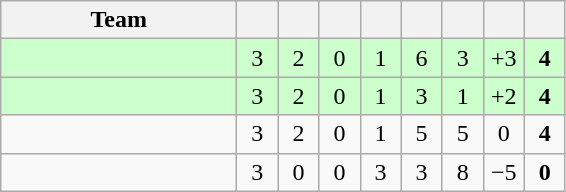<table class="wikitable" style="text-align:center">
<tr>
<th width=150>Team</th>
<th width=20></th>
<th width=20></th>
<th width=20></th>
<th width=20></th>
<th width=20></th>
<th width=20></th>
<th width=20></th>
<th width=20></th>
</tr>
<tr bgcolor="#ccffcc">
<td align="left"></td>
<td>3</td>
<td>2</td>
<td>0</td>
<td>1</td>
<td>6</td>
<td>3</td>
<td>+3</td>
<td><strong>4</strong></td>
</tr>
<tr bgcolor="#ccffcc">
<td align="left"></td>
<td>3</td>
<td>2</td>
<td>0</td>
<td>1</td>
<td>3</td>
<td>1</td>
<td>+2</td>
<td><strong>4</strong></td>
</tr>
<tr>
<td align="left"></td>
<td>3</td>
<td>2</td>
<td>0</td>
<td>1</td>
<td>5</td>
<td>5</td>
<td>0</td>
<td><strong>4</strong></td>
</tr>
<tr>
<td align="left"></td>
<td>3</td>
<td>0</td>
<td>0</td>
<td>3</td>
<td>3</td>
<td>8</td>
<td>−5</td>
<td><strong>0</strong></td>
</tr>
</table>
